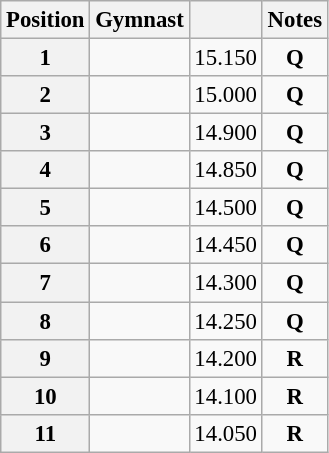<table class="wikitable sortable" style="text-align:center; font-size:95%">
<tr>
<th scope=col>Position</th>
<th scope=col>Gymnast</th>
<th scope=col></th>
<th scope=col>Notes</th>
</tr>
<tr>
<th scope=row>1</th>
<td align=left></td>
<td>15.150</td>
<td><strong>Q</strong></td>
</tr>
<tr>
<th scope=row>2</th>
<td align=left></td>
<td>15.000</td>
<td><strong>Q</strong></td>
</tr>
<tr>
<th scope=row>3</th>
<td align=left></td>
<td>14.900</td>
<td><strong>Q</strong></td>
</tr>
<tr>
<th scope=row>4</th>
<td align=left></td>
<td>14.850</td>
<td><strong>Q</strong></td>
</tr>
<tr>
<th scope=row>5</th>
<td align=left></td>
<td>14.500</td>
<td><strong>Q</strong></td>
</tr>
<tr>
<th scope=row>6</th>
<td align=left></td>
<td>14.450</td>
<td><strong>Q</strong></td>
</tr>
<tr>
<th scope=row>7</th>
<td align=left></td>
<td>14.300</td>
<td><strong>Q</strong></td>
</tr>
<tr>
<th scope=row>8</th>
<td align=left></td>
<td>14.250</td>
<td><strong>Q</strong></td>
</tr>
<tr>
<th scope=row>9</th>
<td align=left></td>
<td>14.200</td>
<td><strong>R</strong></td>
</tr>
<tr>
<th scope=row>10</th>
<td align=left></td>
<td>14.100</td>
<td><strong>R</strong></td>
</tr>
<tr>
<th scope=row>11</th>
<td align=left></td>
<td>14.050</td>
<td><strong>R</strong></td>
</tr>
</table>
